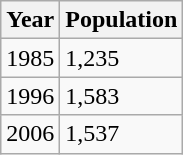<table class="wikitable">
<tr>
<th>Year</th>
<th>Population</th>
</tr>
<tr>
<td>1985</td>
<td>1,235</td>
</tr>
<tr>
<td>1996</td>
<td>1,583</td>
</tr>
<tr>
<td>2006</td>
<td>1,537</td>
</tr>
</table>
